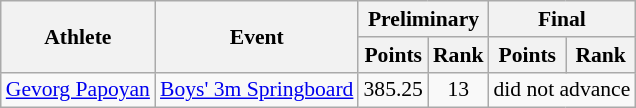<table class="wikitable" border="1" style="font-size:90%">
<tr>
<th rowspan=2>Athlete</th>
<th rowspan=2>Event</th>
<th colspan=2>Preliminary</th>
<th colspan=2>Final</th>
</tr>
<tr>
<th>Points</th>
<th>Rank</th>
<th>Points</th>
<th>Rank</th>
</tr>
<tr>
<td><a href='#'>Gevorg Papoyan</a></td>
<td><a href='#'>Boys' 3m Springboard</a></td>
<td align=center>385.25</td>
<td align=center>13</td>
<td align=center colspan=2>did not advance</td>
</tr>
</table>
